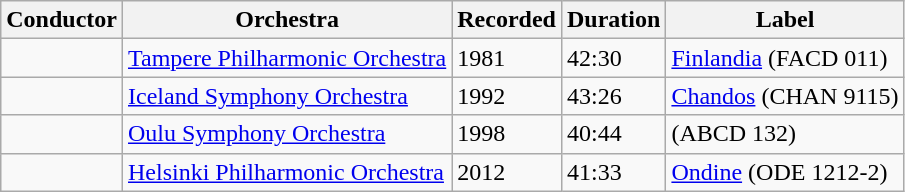<table class="wikitable sortable">
<tr>
<th scope="col">Conductor</th>
<th scope="col">Orchestra</th>
<th scope="col">Recorded</th>
<th scope="col">Duration</th>
<th scope="col">Label</th>
</tr>
<tr>
<td></td>
<td><a href='#'>Tampere Philharmonic Orchestra</a></td>
<td>1981</td>
<td>42:30</td>
<td><a href='#'>Finlandia</a> (FACD 011)</td>
</tr>
<tr>
<td></td>
<td><a href='#'>Iceland Symphony Orchestra</a></td>
<td>1992</td>
<td>43:26</td>
<td><a href='#'>Chandos</a> (CHAN 9115)</td>
</tr>
<tr>
<td></td>
<td><a href='#'>Oulu Symphony Orchestra</a></td>
<td>1998</td>
<td>40:44</td>
<td> (ABCD 132)</td>
</tr>
<tr>
<td></td>
<td><a href='#'>Helsinki Philharmonic Orchestra</a></td>
<td>2012</td>
<td>41:33</td>
<td><a href='#'>Ondine</a> (ODE 1212-2)</td>
</tr>
</table>
